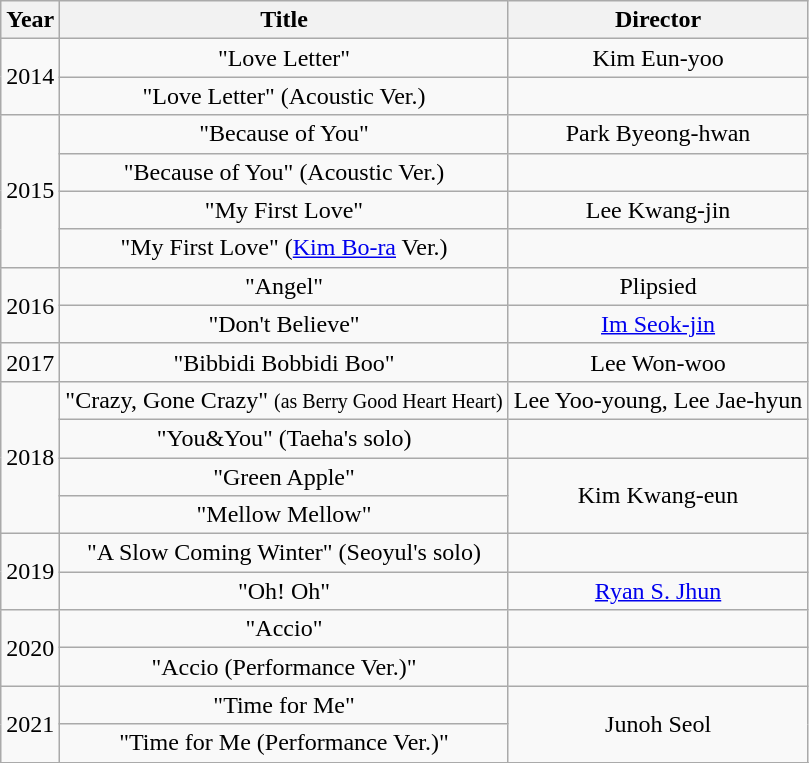<table class="wikitable" style="text-align:center;">
<tr>
<th>Year</th>
<th>Title</th>
<th>Director</th>
</tr>
<tr>
<td rowspan=2>2014</td>
<td>"Love Letter"</td>
<td>Kim Eun-yoo</td>
</tr>
<tr>
<td>"Love Letter" (Acoustic Ver.)</td>
<td></td>
</tr>
<tr>
<td rowspan=4>2015</td>
<td>"Because of You"</td>
<td>Park Byeong-hwan</td>
</tr>
<tr>
<td>"Because of You" (Acoustic Ver.)</td>
<td></td>
</tr>
<tr>
<td>"My First Love"</td>
<td>Lee Kwang-jin</td>
</tr>
<tr>
<td>"My First Love" (<a href='#'>Kim Bo-ra</a> Ver.)</td>
<td></td>
</tr>
<tr>
<td rowspan=2>2016</td>
<td>"Angel"</td>
<td>Plipsied</td>
</tr>
<tr>
<td>"Don't Believe"</td>
<td><a href='#'>Im Seok-jin</a></td>
</tr>
<tr>
<td>2017</td>
<td>"Bibbidi Bobbidi Boo"</td>
<td>Lee Won-woo</td>
</tr>
<tr>
<td rowspan="4">2018</td>
<td>"Crazy, Gone Crazy" <small>(as Berry Good Heart Heart)</small></td>
<td>Lee Yoo-young, Lee Jae-hyun</td>
</tr>
<tr>
<td>"You&You" (Taeha's solo)</td>
<td></td>
</tr>
<tr>
<td>"Green Apple"</td>
<td rowspan="2">Kim Kwang-eun</td>
</tr>
<tr>
<td>"Mellow Mellow"</td>
</tr>
<tr>
<td rowspan=2>2019</td>
<td>"A Slow Coming Winter" (Seoyul's solo)</td>
<td></td>
</tr>
<tr>
<td>"Oh! Oh"</td>
<td><a href='#'>Ryan S. Jhun</a></td>
</tr>
<tr>
<td rowspan="2">2020</td>
<td>"Accio"</td>
<td></td>
</tr>
<tr>
<td>"Accio (Performance Ver.)"</td>
<td></td>
</tr>
<tr>
<td rowspan="2">2021</td>
<td>"Time for Me"</td>
<td rowspan="2">Junoh Seol</td>
</tr>
<tr>
<td>"Time for Me (Performance Ver.)"</td>
</tr>
<tr>
</tr>
</table>
